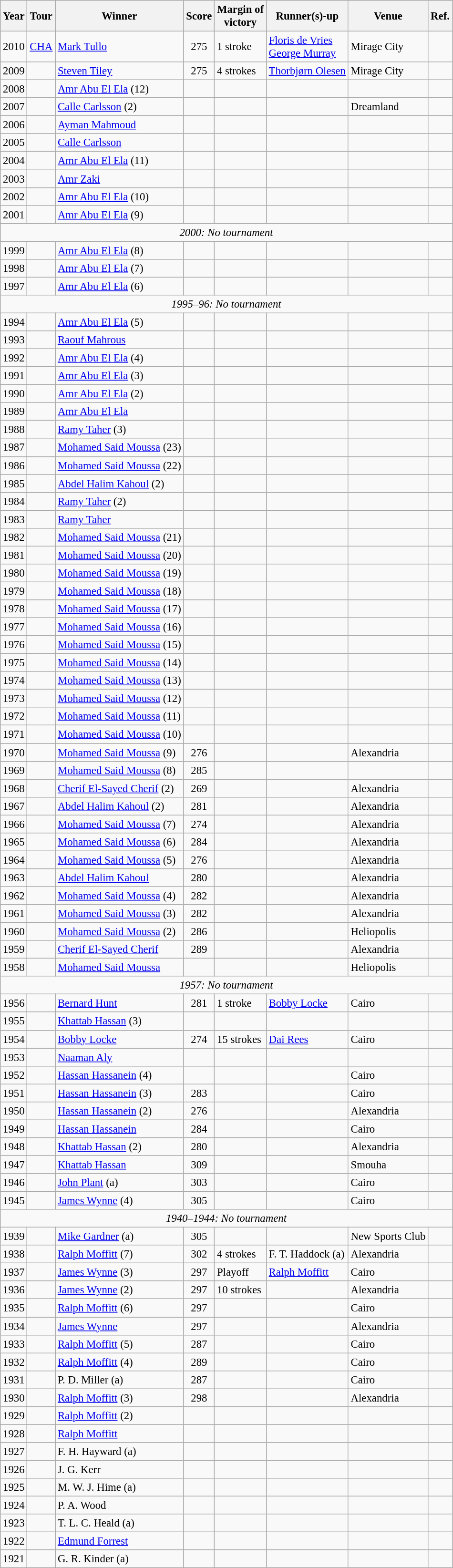<table class=wikitable style="font-size:95%;">
<tr>
<th>Year</th>
<th>Tour</th>
<th>Winner</th>
<th>Score</th>
<th>Margin of<br>victory</th>
<th>Runner(s)-up</th>
<th>Venue</th>
<th>Ref.</th>
</tr>
<tr>
<td>2010</td>
<td><a href='#'>CHA</a></td>
<td> <a href='#'>Mark Tullo</a></td>
<td align=center>275</td>
<td>1 stroke</td>
<td> <a href='#'>Floris de Vries</a><br> <a href='#'>George Murray</a></td>
<td>Mirage City</td>
<td></td>
</tr>
<tr>
<td>2009</td>
<td></td>
<td> <a href='#'>Steven Tiley</a></td>
<td align=center>275</td>
<td>4 strokes</td>
<td> <a href='#'>Thorbjørn Olesen</a></td>
<td>Mirage City</td>
<td></td>
</tr>
<tr>
<td>2008</td>
<td></td>
<td> <a href='#'>Amr Abu El Ela</a> (12)</td>
<td align=center></td>
<td></td>
<td></td>
<td></td>
<td></td>
</tr>
<tr>
<td>2007</td>
<td></td>
<td> <a href='#'>Calle Carlsson</a> (2)</td>
<td align=center></td>
<td></td>
<td></td>
<td>Dreamland</td>
<td></td>
</tr>
<tr>
<td>2006</td>
<td></td>
<td> <a href='#'>Ayman Mahmoud</a></td>
<td align=center></td>
<td></td>
<td></td>
<td></td>
<td></td>
</tr>
<tr>
<td>2005</td>
<td></td>
<td> <a href='#'>Calle Carlsson</a></td>
<td align=center></td>
<td></td>
<td></td>
<td></td>
<td></td>
</tr>
<tr>
<td>2004</td>
<td></td>
<td> <a href='#'>Amr Abu El Ela</a> (11)</td>
<td align=center></td>
<td></td>
<td></td>
<td></td>
<td></td>
</tr>
<tr>
<td>2003</td>
<td></td>
<td> <a href='#'>Amr Zaki</a></td>
<td align=center></td>
<td></td>
<td></td>
<td></td>
<td></td>
</tr>
<tr>
<td>2002</td>
<td></td>
<td> <a href='#'>Amr Abu El Ela</a> (10)</td>
<td align=center></td>
<td></td>
<td></td>
<td></td>
<td></td>
</tr>
<tr>
<td>2001</td>
<td></td>
<td> <a href='#'>Amr Abu El Ela</a> (9)</td>
<td align=center></td>
<td></td>
<td></td>
<td></td>
<td></td>
</tr>
<tr>
<td colspan="8" align="center"><em>2000: No tournament</em></td>
</tr>
<tr>
<td>1999</td>
<td></td>
<td> <a href='#'>Amr Abu El Ela</a> (8)</td>
<td align=center></td>
<td></td>
<td></td>
<td></td>
<td></td>
</tr>
<tr>
<td>1998</td>
<td></td>
<td> <a href='#'>Amr Abu El Ela</a> (7)</td>
<td align=center></td>
<td></td>
<td></td>
<td></td>
<td></td>
</tr>
<tr>
<td>1997</td>
<td></td>
<td> <a href='#'>Amr Abu El Ela</a> (6)</td>
<td align=center></td>
<td></td>
<td></td>
<td></td>
<td></td>
</tr>
<tr>
<td colspan="8" align="center"><em>1995–96: No tournament</em></td>
</tr>
<tr>
<td>1994</td>
<td></td>
<td> <a href='#'>Amr Abu El Ela</a> (5)</td>
<td align=center></td>
<td></td>
<td></td>
<td></td>
<td></td>
</tr>
<tr>
<td>1993</td>
<td></td>
<td> <a href='#'>Raouf Mahrous</a></td>
<td align=center></td>
<td></td>
<td></td>
<td></td>
<td></td>
</tr>
<tr>
<td>1992</td>
<td></td>
<td> <a href='#'>Amr Abu El Ela</a> (4)</td>
<td align=center></td>
<td></td>
<td></td>
<td></td>
<td></td>
</tr>
<tr>
<td>1991</td>
<td></td>
<td> <a href='#'>Amr Abu El Ela</a> (3)</td>
<td align=center></td>
<td></td>
<td></td>
<td></td>
<td></td>
</tr>
<tr>
<td>1990</td>
<td></td>
<td> <a href='#'>Amr Abu El Ela</a> (2)</td>
<td align=center></td>
<td></td>
<td></td>
<td></td>
<td></td>
</tr>
<tr>
<td>1989</td>
<td></td>
<td> <a href='#'>Amr Abu El Ela</a></td>
<td align=center></td>
<td></td>
<td></td>
<td></td>
<td></td>
</tr>
<tr>
<td>1988</td>
<td></td>
<td> <a href='#'>Ramy Taher</a> (3)</td>
<td align=center></td>
<td></td>
<td></td>
<td></td>
<td></td>
</tr>
<tr>
<td>1987</td>
<td></td>
<td> <a href='#'>Mohamed Said Moussa</a> (23)</td>
<td align=center></td>
<td></td>
<td></td>
<td></td>
<td></td>
</tr>
<tr>
<td>1986</td>
<td></td>
<td> <a href='#'>Mohamed Said Moussa</a> (22)</td>
<td align=center></td>
<td></td>
<td></td>
<td></td>
<td></td>
</tr>
<tr>
<td>1985</td>
<td></td>
<td> <a href='#'>Abdel Halim Kahoul</a> (2)</td>
<td align=center></td>
<td></td>
<td></td>
<td></td>
<td></td>
</tr>
<tr>
<td>1984</td>
<td></td>
<td> <a href='#'>Ramy Taher</a> (2)</td>
<td align=center></td>
<td></td>
<td></td>
<td></td>
<td></td>
</tr>
<tr>
<td>1983</td>
<td></td>
<td> <a href='#'>Ramy Taher</a></td>
<td align=center></td>
<td></td>
<td></td>
<td></td>
<td></td>
</tr>
<tr>
<td>1982</td>
<td></td>
<td> <a href='#'>Mohamed Said Moussa</a> (21)</td>
<td align=center></td>
<td></td>
<td></td>
<td></td>
<td></td>
</tr>
<tr>
<td>1981</td>
<td></td>
<td> <a href='#'>Mohamed Said Moussa</a> (20)</td>
<td align=center></td>
<td></td>
<td></td>
<td></td>
<td></td>
</tr>
<tr>
<td>1980</td>
<td></td>
<td> <a href='#'>Mohamed Said Moussa</a> (19)</td>
<td align=center></td>
<td></td>
<td></td>
<td></td>
<td></td>
</tr>
<tr>
<td>1979</td>
<td></td>
<td> <a href='#'>Mohamed Said Moussa</a> (18)</td>
<td align=center></td>
<td></td>
<td></td>
<td></td>
<td></td>
</tr>
<tr>
<td>1978</td>
<td></td>
<td> <a href='#'>Mohamed Said Moussa</a> (17)</td>
<td align=center></td>
<td></td>
<td></td>
<td></td>
<td></td>
</tr>
<tr>
<td>1977</td>
<td></td>
<td> <a href='#'>Mohamed Said Moussa</a> (16)</td>
<td align=center></td>
<td></td>
<td></td>
<td></td>
<td></td>
</tr>
<tr>
<td>1976</td>
<td></td>
<td> <a href='#'>Mohamed Said Moussa</a> (15)</td>
<td align=center></td>
<td></td>
<td></td>
<td></td>
<td></td>
</tr>
<tr>
<td>1975</td>
<td></td>
<td> <a href='#'>Mohamed Said Moussa</a> (14)</td>
<td align=center></td>
<td></td>
<td></td>
<td></td>
<td></td>
</tr>
<tr>
<td>1974</td>
<td></td>
<td> <a href='#'>Mohamed Said Moussa</a> (13)</td>
<td align=center></td>
<td></td>
<td></td>
<td></td>
<td></td>
</tr>
<tr>
<td>1973</td>
<td></td>
<td> <a href='#'>Mohamed Said Moussa</a> (12)</td>
<td align=center></td>
<td></td>
<td></td>
<td></td>
<td></td>
</tr>
<tr>
<td>1972</td>
<td></td>
<td> <a href='#'>Mohamed Said Moussa</a> (11)</td>
<td align=center></td>
<td></td>
<td></td>
<td></td>
<td></td>
</tr>
<tr>
<td>1971</td>
<td></td>
<td> <a href='#'>Mohamed Said Moussa</a> (10)</td>
<td align=center></td>
<td></td>
<td></td>
<td></td>
<td></td>
</tr>
<tr>
<td>1970</td>
<td></td>
<td> <a href='#'>Mohamed Said Moussa</a> (9)</td>
<td align=center>276</td>
<td></td>
<td></td>
<td>Alexandria</td>
<td></td>
</tr>
<tr>
<td>1969</td>
<td></td>
<td> <a href='#'>Mohamed Said Moussa</a> (8)</td>
<td align=center>285</td>
<td></td>
<td></td>
<td></td>
<td></td>
</tr>
<tr>
<td>1968</td>
<td></td>
<td> <a href='#'>Cherif El-Sayed Cherif</a> (2)</td>
<td align=center>269</td>
<td></td>
<td></td>
<td>Alexandria</td>
<td></td>
</tr>
<tr>
<td>1967</td>
<td></td>
<td> <a href='#'>Abdel Halim Kahoul</a> (2)</td>
<td align=center>281</td>
<td></td>
<td></td>
<td>Alexandria</td>
<td></td>
</tr>
<tr>
<td>1966</td>
<td></td>
<td> <a href='#'>Mohamed Said Moussa</a> (7)</td>
<td align=center>274</td>
<td></td>
<td></td>
<td>Alexandria</td>
<td></td>
</tr>
<tr>
<td>1965</td>
<td></td>
<td> <a href='#'>Mohamed Said Moussa</a> (6)</td>
<td align=center>284</td>
<td></td>
<td></td>
<td>Alexandria</td>
<td></td>
</tr>
<tr>
<td>1964</td>
<td></td>
<td> <a href='#'>Mohamed Said Moussa</a> (5)</td>
<td align=center>276</td>
<td></td>
<td></td>
<td>Alexandria</td>
<td></td>
</tr>
<tr>
<td>1963</td>
<td></td>
<td> <a href='#'>Abdel Halim Kahoul</a></td>
<td align=center>280</td>
<td></td>
<td></td>
<td>Alexandria</td>
<td></td>
</tr>
<tr>
<td>1962</td>
<td></td>
<td> <a href='#'>Mohamed Said Moussa</a> (4)</td>
<td align=center>282</td>
<td></td>
<td></td>
<td>Alexandria</td>
<td></td>
</tr>
<tr>
<td>1961</td>
<td></td>
<td> <a href='#'>Mohamed Said Moussa</a> (3)</td>
<td align=center>282</td>
<td></td>
<td></td>
<td>Alexandria</td>
<td></td>
</tr>
<tr>
<td>1960</td>
<td></td>
<td> <a href='#'>Mohamed Said Moussa</a> (2)</td>
<td align=center>286</td>
<td></td>
<td></td>
<td>Heliopolis</td>
<td></td>
</tr>
<tr>
<td>1959</td>
<td></td>
<td> <a href='#'>Cherif El-Sayed Cherif</a></td>
<td align=center>289</td>
<td></td>
<td></td>
<td>Alexandria</td>
<td></td>
</tr>
<tr>
<td>1958</td>
<td></td>
<td> <a href='#'>Mohamed Said Moussa</a></td>
<td align=center></td>
<td></td>
<td></td>
<td>Heliopolis</td>
<td></td>
</tr>
<tr>
<td colspan="8" align="center"><em>1957: No tournament</em></td>
</tr>
<tr>
<td>1956</td>
<td></td>
<td> <a href='#'>Bernard Hunt</a></td>
<td align=center>281</td>
<td>1 stroke</td>
<td> <a href='#'>Bobby Locke</a></td>
<td>Cairo</td>
<td></td>
</tr>
<tr>
<td>1955</td>
<td></td>
<td> <a href='#'>Khattab Hassan</a> (3)</td>
<td align=center></td>
<td></td>
<td></td>
<td></td>
<td></td>
</tr>
<tr>
<td>1954</td>
<td></td>
<td> <a href='#'>Bobby Locke</a></td>
<td align=center>274</td>
<td>15 strokes</td>
<td> <a href='#'>Dai Rees</a></td>
<td>Cairo</td>
<td></td>
</tr>
<tr>
<td>1953</td>
<td></td>
<td> <a href='#'>Naaman Aly</a></td>
<td align=center></td>
<td></td>
<td></td>
<td></td>
<td></td>
</tr>
<tr>
<td>1952</td>
<td></td>
<td> <a href='#'>Hassan Hassanein</a> (4)</td>
<td align=center></td>
<td></td>
<td></td>
<td>Cairo</td>
<td></td>
</tr>
<tr>
<td>1951</td>
<td></td>
<td> <a href='#'>Hassan Hassanein</a> (3)</td>
<td align=center>283</td>
<td></td>
<td></td>
<td>Cairo</td>
<td></td>
</tr>
<tr>
<td>1950</td>
<td></td>
<td> <a href='#'>Hassan Hassanein</a> (2)</td>
<td align=center>276</td>
<td></td>
<td></td>
<td>Alexandria</td>
<td></td>
</tr>
<tr>
<td>1949</td>
<td></td>
<td> <a href='#'>Hassan Hassanein</a></td>
<td align=center>284</td>
<td></td>
<td></td>
<td>Cairo</td>
<td></td>
</tr>
<tr>
<td>1948</td>
<td></td>
<td> <a href='#'>Khattab Hassan</a> (2)</td>
<td align=center>280</td>
<td></td>
<td></td>
<td>Alexandria</td>
<td></td>
</tr>
<tr>
<td>1947</td>
<td></td>
<td> <a href='#'>Khattab Hassan</a></td>
<td align=center>309</td>
<td></td>
<td></td>
<td>Smouha</td>
<td></td>
</tr>
<tr>
<td>1946</td>
<td></td>
<td> <a href='#'>John Plant</a> (a)</td>
<td align=center>303</td>
<td></td>
<td></td>
<td>Cairo</td>
<td></td>
</tr>
<tr>
<td>1945</td>
<td></td>
<td> <a href='#'>James Wynne</a> (4)</td>
<td align=center>305</td>
<td></td>
<td></td>
<td>Cairo</td>
<td></td>
</tr>
<tr>
<td colspan="8" align="center"><em>1940–1944: No tournament</em></td>
</tr>
<tr>
<td>1939</td>
<td></td>
<td> <a href='#'>Mike Gardner</a> (a)</td>
<td align=center>305</td>
<td></td>
<td></td>
<td>New Sports Club</td>
<td></td>
</tr>
<tr>
<td>1938</td>
<td></td>
<td> <a href='#'>Ralph Moffitt</a> (7)</td>
<td align=center>302</td>
<td>4 strokes</td>
<td> F. T. Haddock (a)</td>
<td>Alexandria</td>
<td></td>
</tr>
<tr>
<td>1937</td>
<td></td>
<td> <a href='#'>James Wynne</a> (3)</td>
<td align=center>297</td>
<td>Playoff</td>
<td> <a href='#'>Ralph Moffitt</a></td>
<td>Cairo</td>
<td></td>
</tr>
<tr>
<td>1936</td>
<td></td>
<td> <a href='#'>James Wynne</a> (2)</td>
<td align=center>297</td>
<td>10 strokes</td>
<td></td>
<td>Alexandria</td>
<td></td>
</tr>
<tr>
<td>1935</td>
<td></td>
<td> <a href='#'>Ralph Moffitt</a> (6)</td>
<td align=center>297</td>
<td></td>
<td></td>
<td>Cairo</td>
<td></td>
</tr>
<tr>
<td>1934</td>
<td></td>
<td> <a href='#'>James Wynne</a></td>
<td align=center>297</td>
<td></td>
<td></td>
<td>Alexandria</td>
<td></td>
</tr>
<tr>
<td>1933</td>
<td></td>
<td> <a href='#'>Ralph Moffitt</a> (5)</td>
<td align=center>287</td>
<td></td>
<td></td>
<td>Cairo</td>
<td></td>
</tr>
<tr>
<td>1932</td>
<td></td>
<td> <a href='#'>Ralph Moffitt</a> (4)</td>
<td align=center>289</td>
<td></td>
<td></td>
<td>Cairo</td>
<td></td>
</tr>
<tr>
<td>1931</td>
<td></td>
<td> P. D. Miller (a)</td>
<td align=center>287</td>
<td></td>
<td></td>
<td>Cairo</td>
<td></td>
</tr>
<tr>
<td>1930</td>
<td></td>
<td> <a href='#'>Ralph Moffitt</a> (3)</td>
<td align=center>298</td>
<td></td>
<td></td>
<td>Alexandria</td>
<td></td>
</tr>
<tr>
<td>1929</td>
<td></td>
<td> <a href='#'>Ralph Moffitt</a> (2)</td>
<td align=center></td>
<td></td>
<td></td>
<td></td>
<td></td>
</tr>
<tr>
<td>1928</td>
<td></td>
<td> <a href='#'>Ralph Moffitt</a></td>
<td align=center></td>
<td></td>
<td></td>
<td></td>
<td></td>
</tr>
<tr>
<td>1927</td>
<td></td>
<td> F. H. Hayward (a)</td>
<td align=center></td>
<td></td>
<td></td>
<td></td>
<td></td>
</tr>
<tr>
<td>1926</td>
<td></td>
<td> J. G. Kerr</td>
<td align=center></td>
<td></td>
<td></td>
<td></td>
<td></td>
</tr>
<tr>
<td>1925</td>
<td></td>
<td> M. W. J. Hime (a)</td>
<td align=center></td>
<td></td>
<td></td>
<td></td>
<td></td>
</tr>
<tr>
<td>1924</td>
<td></td>
<td> P. A. Wood</td>
<td align=center></td>
<td></td>
<td></td>
<td></td>
<td></td>
</tr>
<tr>
<td>1923</td>
<td></td>
<td> T. L. C. Heald (a)</td>
<td align=center></td>
<td></td>
<td></td>
<td></td>
<td></td>
</tr>
<tr>
<td>1922</td>
<td></td>
<td> <a href='#'>Edmund Forrest</a></td>
<td align=center></td>
<td></td>
<td></td>
<td></td>
<td></td>
</tr>
<tr>
<td>1921</td>
<td></td>
<td> G. R. Kinder (a)</td>
<td align=center></td>
<td></td>
<td></td>
<td></td>
<td></td>
</tr>
</table>
